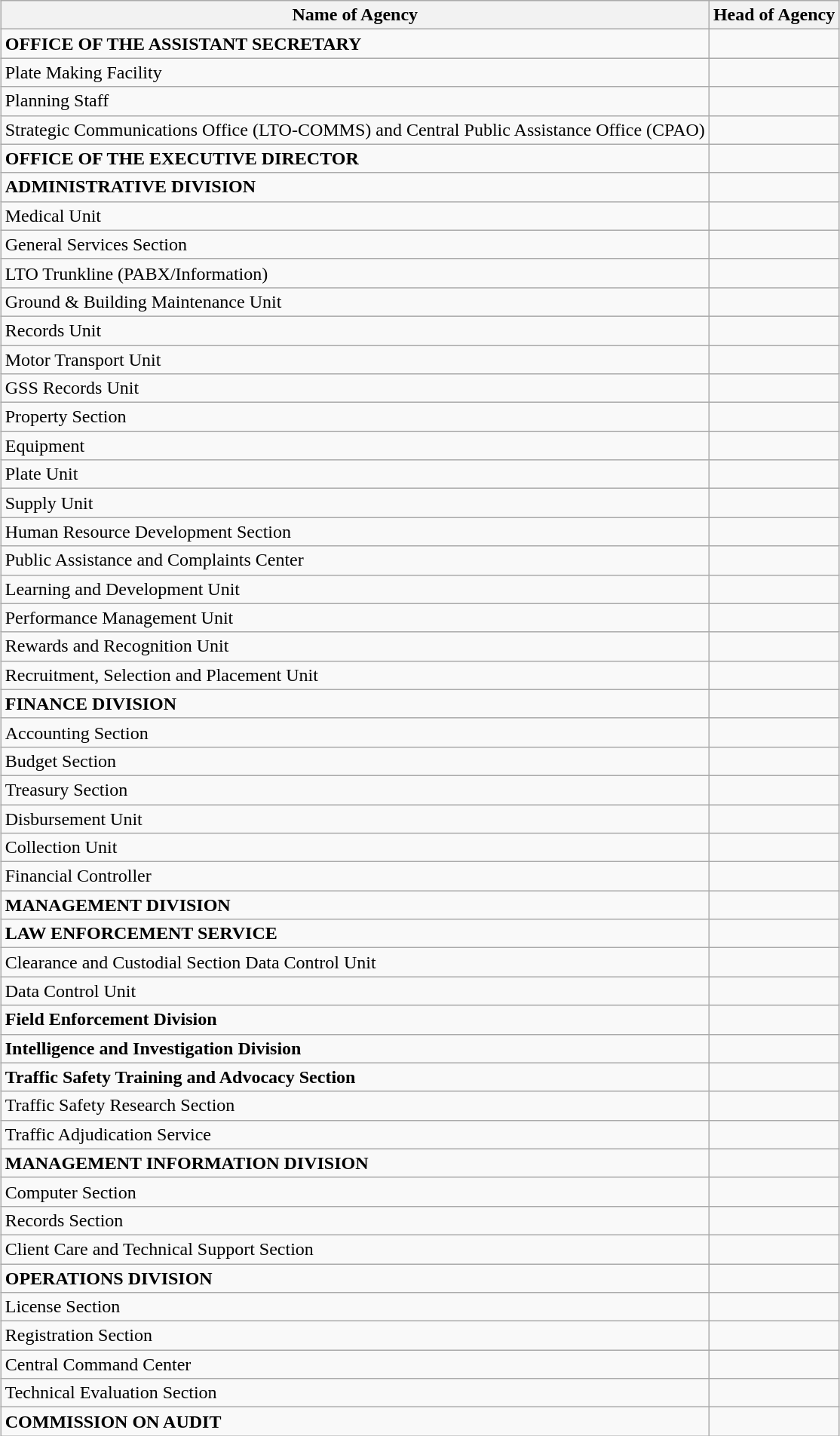<table class="wikitable" style="margin-left: auto; margin-right: auto; border: none;">
<tr>
<th>Name of Agency</th>
<th>Head of Agency</th>
</tr>
<tr>
<td><strong>OFFICE OF THE ASSISTANT SECRETARY</strong></td>
<td><br><em></em></td>
</tr>
<tr>
<td>Plate Making Facility</td>
<td><br><em></em></td>
</tr>
<tr>
<td>Planning Staff</td>
<td><br><em></em></td>
</tr>
<tr>
<td>Strategic Communications Office (LTO-COMMS) and Central Public Assistance Office (CPAO)</td>
<td><br><em></em></td>
</tr>
<tr>
<td><strong>OFFICE OF THE EXECUTIVE DIRECTOR</strong></td>
<td><br></td>
</tr>
<tr>
<td><strong>ADMINISTRATIVE DIVISION</strong></td>
<td><br></td>
</tr>
<tr>
<td>Medical Unit</td>
<td><br></td>
</tr>
<tr>
<td>General Services Section</td>
<td><br></td>
</tr>
<tr>
<td>LTO Trunkline (PABX/Information)</td>
<td><br></td>
</tr>
<tr>
<td>Ground & Building Maintenance Unit</td>
<td><br></td>
</tr>
<tr>
<td>Records Unit</td>
<td><br></td>
</tr>
<tr>
<td>Motor Transport Unit</td>
<td><br><em></em></td>
</tr>
<tr>
<td>GSS Records Unit</td>
<td><br><em></em></td>
</tr>
<tr>
<td>Property Section</td>
<td><br><em></em></td>
</tr>
<tr>
<td>Equipment</td>
<td><br><em></em></td>
</tr>
<tr>
<td>Plate Unit</td>
<td><br><em></em></td>
</tr>
<tr>
<td>Supply Unit</td>
<td><br><em></em></td>
</tr>
<tr>
<td>Human Resource Development Section</td>
<td><br><em></em></td>
</tr>
<tr>
<td>Public Assistance and Complaints Center</td>
<td><br><em></em></td>
</tr>
<tr>
<td>Learning and Development Unit</td>
<td><br><em></em></td>
</tr>
<tr>
<td>Performance Management Unit</td>
<td><br><em></em></td>
</tr>
<tr>
<td>Rewards and Recognition Unit</td>
<td><br><em></em></td>
</tr>
<tr>
<td>Recruitment, Selection and Placement Unit</td>
<td><br><em></em></td>
</tr>
<tr>
<td><strong>FINANCE DIVISION</strong></td>
<td><br><em></em></td>
</tr>
<tr>
<td>Accounting Section</td>
<td><br><em></em></td>
</tr>
<tr>
<td>Budget Section</td>
<td><br><em></em></td>
</tr>
<tr>
<td>Treasury Section</td>
<td><br><em></em></td>
</tr>
<tr>
<td>Disbursement Unit</td>
<td><br><em></em></td>
</tr>
<tr>
<td>Collection Unit</td>
<td><br><em></em></td>
</tr>
<tr>
<td>Financial Controller</td>
<td><br><em></em></td>
</tr>
<tr>
<td><strong>MANAGEMENT DIVISION</strong></td>
<td><br><em></em></td>
</tr>
<tr>
<td><strong>LAW ENFORCEMENT SERVICE</strong></td>
<td><br><em></em></td>
</tr>
<tr>
<td>Clearance and Custodial Section Data Control Unit</td>
<td><br><em></em></td>
</tr>
<tr>
<td>Data Control Unit</td>
<td><br><em></em></td>
</tr>
<tr>
<td><strong>Field Enforcement Division</strong></td>
<td><br><em></em></td>
</tr>
<tr>
<td><strong>Intelligence and Investigation Division</strong></td>
<td><br><em></em></td>
</tr>
<tr>
<td><strong>Traffic Safety Training and Advocacy Section</strong></td>
<td><br><em></em></td>
</tr>
<tr>
<td>Traffic Safety Research Section</td>
<td><br><em></em></td>
</tr>
<tr>
<td>Traffic Adjudication Service</td>
<td><br><em></em></td>
</tr>
<tr>
<td><strong>MANAGEMENT INFORMATION DIVISION</strong></td>
<td><br><em></em></td>
</tr>
<tr>
<td>Computer Section</td>
<td><br><em></em></td>
</tr>
<tr>
<td>Records Section</td>
<td><br><em></em></td>
</tr>
<tr>
<td>Client Care and Technical Support Section</td>
<td><br><em></em></td>
</tr>
<tr>
<td><strong>OPERATIONS DIVISION</strong></td>
<td><br><em></em></td>
</tr>
<tr>
<td>License Section</td>
<td><br><em></em></td>
</tr>
<tr>
<td>Registration Section</td>
<td><br><em></em></td>
</tr>
<tr>
<td>Central Command Center</td>
<td><br><em></em></td>
</tr>
<tr>
<td>Technical Evaluation Section</td>
<td><br><em></em></td>
</tr>
<tr>
<td><strong>COMMISSION ON AUDIT</strong></td>
<td><br><em></em></td>
</tr>
<tr>
</tr>
</table>
